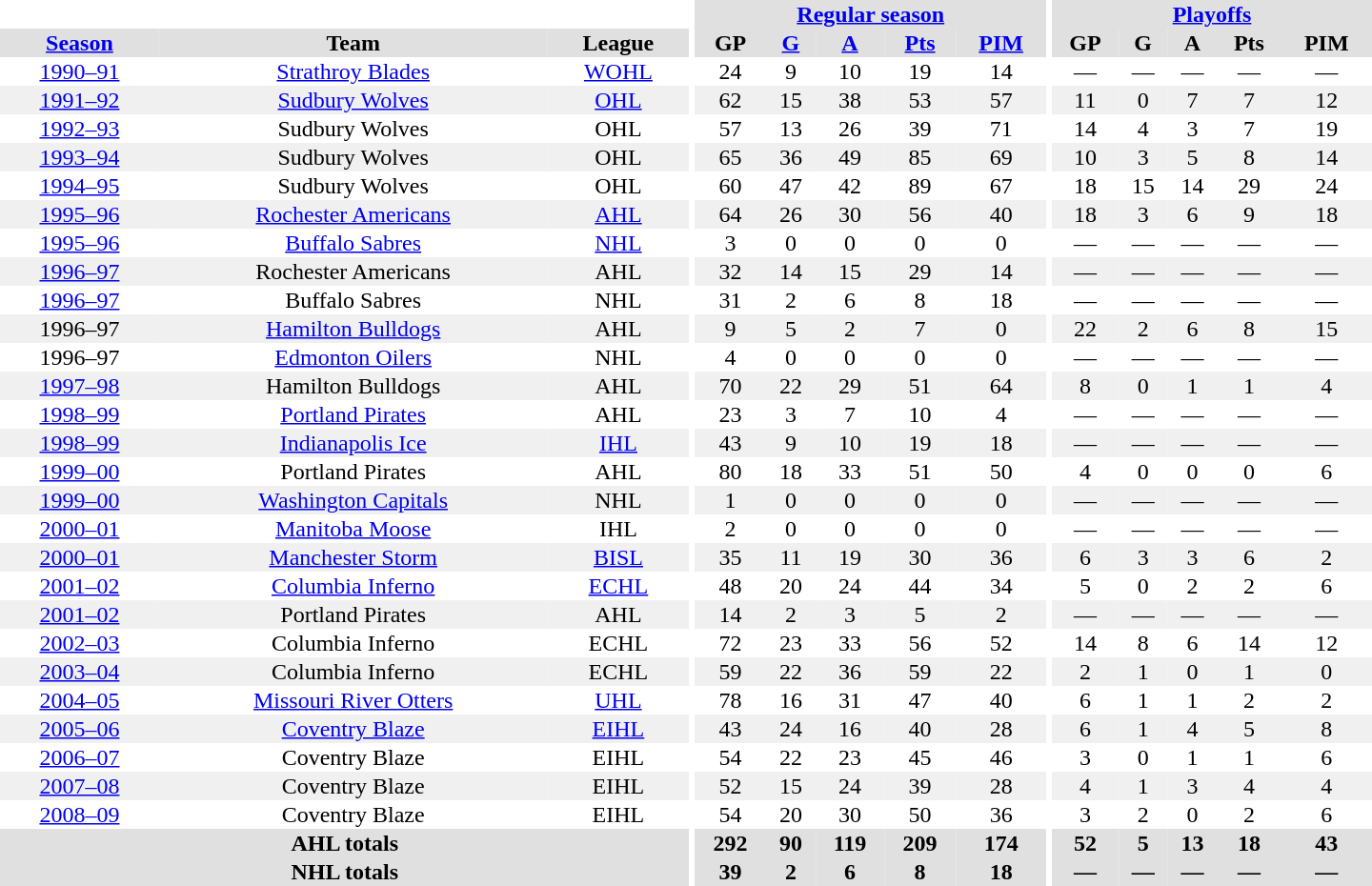<table border="0" cellpadding="1" cellspacing="0" style="text-align:center; width:60em">
<tr bgcolor="#e0e0e0">
<th colspan="3" bgcolor="#ffffff"></th>
<th rowspan="100" bgcolor="#ffffff"></th>
<th colspan="5"><a href='#'>Regular season</a></th>
<th rowspan="100" bgcolor="#ffffff"></th>
<th colspan="5"><a href='#'>Playoffs</a></th>
</tr>
<tr bgcolor="#e0e0e0">
<th><a href='#'>Season</a></th>
<th>Team</th>
<th>League</th>
<th>GP</th>
<th><a href='#'>G</a></th>
<th><a href='#'>A</a></th>
<th><a href='#'>Pts</a></th>
<th><a href='#'>PIM</a></th>
<th>GP</th>
<th>G</th>
<th>A</th>
<th>Pts</th>
<th>PIM</th>
</tr>
<tr>
<td><a href='#'>1990–91</a></td>
<td><a href='#'>Strathroy Blades</a></td>
<td><a href='#'>WOHL</a></td>
<td>24</td>
<td>9</td>
<td>10</td>
<td>19</td>
<td>14</td>
<td>—</td>
<td>—</td>
<td>—</td>
<td>—</td>
<td>—</td>
</tr>
<tr bgcolor="#f0f0f0">
<td><a href='#'>1991–92</a></td>
<td><a href='#'>Sudbury Wolves</a></td>
<td><a href='#'>OHL</a></td>
<td>62</td>
<td>15</td>
<td>38</td>
<td>53</td>
<td>57</td>
<td>11</td>
<td>0</td>
<td>7</td>
<td>7</td>
<td>12</td>
</tr>
<tr>
<td><a href='#'>1992–93</a></td>
<td>Sudbury Wolves</td>
<td>OHL</td>
<td>57</td>
<td>13</td>
<td>26</td>
<td>39</td>
<td>71</td>
<td>14</td>
<td>4</td>
<td>3</td>
<td>7</td>
<td>19</td>
</tr>
<tr bgcolor="#f0f0f0">
<td><a href='#'>1993–94</a></td>
<td>Sudbury Wolves</td>
<td>OHL</td>
<td>65</td>
<td>36</td>
<td>49</td>
<td>85</td>
<td>69</td>
<td>10</td>
<td>3</td>
<td>5</td>
<td>8</td>
<td>14</td>
</tr>
<tr>
<td><a href='#'>1994–95</a></td>
<td>Sudbury Wolves</td>
<td>OHL</td>
<td>60</td>
<td>47</td>
<td>42</td>
<td>89</td>
<td>67</td>
<td>18</td>
<td>15</td>
<td>14</td>
<td>29</td>
<td>24</td>
</tr>
<tr bgcolor="#f0f0f0">
<td><a href='#'>1995–96</a></td>
<td><a href='#'>Rochester Americans</a></td>
<td><a href='#'>AHL</a></td>
<td>64</td>
<td>26</td>
<td>30</td>
<td>56</td>
<td>40</td>
<td>18</td>
<td>3</td>
<td>6</td>
<td>9</td>
<td>18</td>
</tr>
<tr>
<td><a href='#'>1995–96</a></td>
<td><a href='#'>Buffalo Sabres</a></td>
<td><a href='#'>NHL</a></td>
<td>3</td>
<td>0</td>
<td>0</td>
<td>0</td>
<td>0</td>
<td>—</td>
<td>—</td>
<td>—</td>
<td>—</td>
<td>—</td>
</tr>
<tr bgcolor="#f0f0f0">
<td><a href='#'>1996–97</a></td>
<td>Rochester Americans</td>
<td>AHL</td>
<td>32</td>
<td>14</td>
<td>15</td>
<td>29</td>
<td>14</td>
<td>—</td>
<td>—</td>
<td>—</td>
<td>—</td>
<td>—</td>
</tr>
<tr>
<td><a href='#'>1996–97</a></td>
<td>Buffalo Sabres</td>
<td>NHL</td>
<td>31</td>
<td>2</td>
<td>6</td>
<td>8</td>
<td>18</td>
<td>—</td>
<td>—</td>
<td>—</td>
<td>—</td>
<td>—</td>
</tr>
<tr bgcolor="#f0f0f0">
<td>1996–97</td>
<td><a href='#'>Hamilton Bulldogs</a></td>
<td>AHL</td>
<td>9</td>
<td>5</td>
<td>2</td>
<td>7</td>
<td>0</td>
<td>22</td>
<td>2</td>
<td>6</td>
<td>8</td>
<td>15</td>
</tr>
<tr>
<td>1996–97</td>
<td><a href='#'>Edmonton Oilers</a></td>
<td>NHL</td>
<td>4</td>
<td>0</td>
<td>0</td>
<td>0</td>
<td>0</td>
<td>—</td>
<td>—</td>
<td>—</td>
<td>—</td>
<td>—</td>
</tr>
<tr bgcolor="#f0f0f0">
<td><a href='#'>1997–98</a></td>
<td>Hamilton Bulldogs</td>
<td>AHL</td>
<td>70</td>
<td>22</td>
<td>29</td>
<td>51</td>
<td>64</td>
<td>8</td>
<td>0</td>
<td>1</td>
<td>1</td>
<td>4</td>
</tr>
<tr>
<td><a href='#'>1998–99</a></td>
<td><a href='#'>Portland Pirates</a></td>
<td>AHL</td>
<td>23</td>
<td>3</td>
<td>7</td>
<td>10</td>
<td>4</td>
<td>—</td>
<td>—</td>
<td>—</td>
<td>—</td>
<td>—</td>
</tr>
<tr bgcolor="#f0f0f0">
<td><a href='#'>1998–99</a></td>
<td><a href='#'>Indianapolis Ice</a></td>
<td><a href='#'>IHL</a></td>
<td>43</td>
<td>9</td>
<td>10</td>
<td>19</td>
<td>18</td>
<td>—</td>
<td>—</td>
<td>—</td>
<td>—</td>
<td>—</td>
</tr>
<tr>
<td><a href='#'>1999–00</a></td>
<td>Portland Pirates</td>
<td>AHL</td>
<td>80</td>
<td>18</td>
<td>33</td>
<td>51</td>
<td>50</td>
<td>4</td>
<td>0</td>
<td>0</td>
<td>0</td>
<td>6</td>
</tr>
<tr bgcolor="#f0f0f0">
<td><a href='#'>1999–00</a></td>
<td><a href='#'>Washington Capitals</a></td>
<td>NHL</td>
<td>1</td>
<td>0</td>
<td>0</td>
<td>0</td>
<td>0</td>
<td>—</td>
<td>—</td>
<td>—</td>
<td>—</td>
<td>—</td>
</tr>
<tr>
<td><a href='#'>2000–01</a></td>
<td><a href='#'>Manitoba Moose</a></td>
<td>IHL</td>
<td>2</td>
<td>0</td>
<td>0</td>
<td>0</td>
<td>0</td>
<td>—</td>
<td>—</td>
<td>—</td>
<td>—</td>
<td>—</td>
</tr>
<tr bgcolor="#f0f0f0">
<td><a href='#'>2000–01</a></td>
<td><a href='#'>Manchester Storm</a></td>
<td><a href='#'>BISL</a></td>
<td>35</td>
<td>11</td>
<td>19</td>
<td>30</td>
<td>36</td>
<td>6</td>
<td>3</td>
<td>3</td>
<td>6</td>
<td>2</td>
</tr>
<tr>
<td><a href='#'>2001–02</a></td>
<td><a href='#'>Columbia Inferno</a></td>
<td><a href='#'>ECHL</a></td>
<td>48</td>
<td>20</td>
<td>24</td>
<td>44</td>
<td>34</td>
<td>5</td>
<td>0</td>
<td>2</td>
<td>2</td>
<td>6</td>
</tr>
<tr bgcolor="#f0f0f0">
<td><a href='#'>2001–02</a></td>
<td>Portland Pirates</td>
<td>AHL</td>
<td>14</td>
<td>2</td>
<td>3</td>
<td>5</td>
<td>2</td>
<td>—</td>
<td>—</td>
<td>—</td>
<td>—</td>
<td>—</td>
</tr>
<tr>
<td><a href='#'>2002–03</a></td>
<td>Columbia Inferno</td>
<td>ECHL</td>
<td>72</td>
<td>23</td>
<td>33</td>
<td>56</td>
<td>52</td>
<td>14</td>
<td>8</td>
<td>6</td>
<td>14</td>
<td>12</td>
</tr>
<tr bgcolor="#f0f0f0">
<td><a href='#'>2003–04</a></td>
<td>Columbia Inferno</td>
<td>ECHL</td>
<td>59</td>
<td>22</td>
<td>36</td>
<td>59</td>
<td>22</td>
<td>2</td>
<td>1</td>
<td>0</td>
<td>1</td>
<td>0</td>
</tr>
<tr>
<td><a href='#'>2004–05</a></td>
<td><a href='#'>Missouri River Otters</a></td>
<td><a href='#'>UHL</a></td>
<td>78</td>
<td>16</td>
<td>31</td>
<td>47</td>
<td>40</td>
<td>6</td>
<td>1</td>
<td>1</td>
<td>2</td>
<td>2</td>
</tr>
<tr bgcolor="#f0f0f0">
<td><a href='#'>2005–06</a></td>
<td><a href='#'>Coventry Blaze</a></td>
<td><a href='#'>EIHL</a></td>
<td>43</td>
<td>24</td>
<td>16</td>
<td>40</td>
<td>28</td>
<td>6</td>
<td>1</td>
<td>4</td>
<td>5</td>
<td>8</td>
</tr>
<tr>
<td><a href='#'>2006–07</a></td>
<td>Coventry Blaze</td>
<td>EIHL</td>
<td>54</td>
<td>22</td>
<td>23</td>
<td>45</td>
<td>46</td>
<td>3</td>
<td>0</td>
<td>1</td>
<td>1</td>
<td>6</td>
</tr>
<tr bgcolor="#f0f0f0">
<td><a href='#'>2007–08</a></td>
<td>Coventry Blaze</td>
<td>EIHL</td>
<td>52</td>
<td>15</td>
<td>24</td>
<td>39</td>
<td>28</td>
<td>4</td>
<td>1</td>
<td>3</td>
<td>4</td>
<td>4</td>
</tr>
<tr>
<td><a href='#'>2008–09</a></td>
<td>Coventry Blaze</td>
<td>EIHL</td>
<td>54</td>
<td>20</td>
<td>30</td>
<td>50</td>
<td>36</td>
<td>3</td>
<td>2</td>
<td>0</td>
<td>2</td>
<td>6</td>
</tr>
<tr bgcolor="#e0e0e0">
<th colspan="3">AHL totals</th>
<th>292</th>
<th>90</th>
<th>119</th>
<th>209</th>
<th>174</th>
<th>52</th>
<th>5</th>
<th>13</th>
<th>18</th>
<th>43</th>
</tr>
<tr bgcolor="#e0e0e0">
<th colspan="3">NHL totals</th>
<th>39</th>
<th>2</th>
<th>6</th>
<th>8</th>
<th>18</th>
<th>—</th>
<th>—</th>
<th>—</th>
<th>—</th>
<th>—</th>
</tr>
</table>
